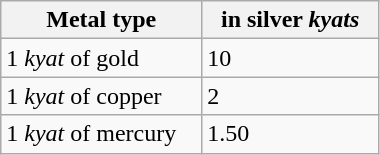<table width=20% class="wikitable">
<tr>
<th width=10%>Metal type</th>
<th width=10%>in silver <em>kyats</em></th>
</tr>
<tr>
<td>1 <em>kyat</em> of gold</td>
<td>10</td>
</tr>
<tr>
<td>1 <em>kyat</em> of copper</td>
<td>2</td>
</tr>
<tr>
<td>1 <em>kyat</em> of mercury</td>
<td>1.50</td>
</tr>
</table>
